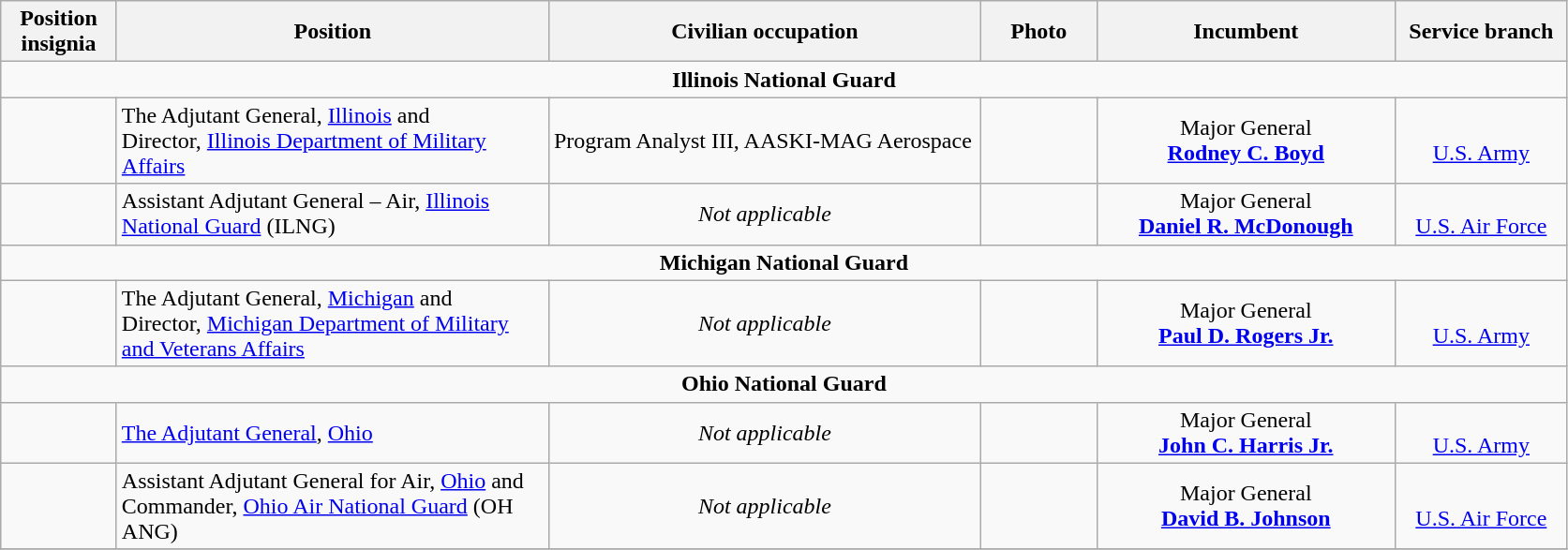<table class="wikitable">
<tr>
<th width="75" style="text-align:center">Position insignia</th>
<th width="300" style="text-align:center">Position</th>
<th width="300" style="text-align:center">Civilian occupation</th>
<th width="75" style="text-align:center">Photo</th>
<th width="205" style="text-align:center">Incumbent</th>
<th width="115" style="text-align:center">Service branch</th>
</tr>
<tr>
<td colspan="6" style="text-align:center"><strong>Illinois National Guard</strong></td>
</tr>
<tr>
<td></td>
<td>The Adjutant General, <a href='#'>Illinois</a> and<br>Director, <a href='#'>Illinois Department of Military Affairs</a></td>
<td>Program Analyst III, AASKI-MAG Aerospace</td>
<td></td>
<td style="text-align:center">Major General<br><strong><a href='#'>Rodney C. Boyd</a></strong></td>
<td style="text-align:center"><br><a href='#'>U.S. Army</a></td>
</tr>
<tr>
<td></td>
<td>Assistant Adjutant General – Air, <a href='#'>Illinois National Guard</a> (ILNG)</td>
<td style="text-align:center"><em>Not applicable</em></td>
<td></td>
<td style="text-align:center">Major General<br><strong><a href='#'>Daniel R. McDonough</a></strong></td>
<td style="text-align:center"><br><a href='#'>U.S. Air Force</a></td>
</tr>
<tr>
<td colspan="6" style="text-align:center"><strong>Michigan National Guard</strong></td>
</tr>
<tr>
<td></td>
<td>The Adjutant General, <a href='#'>Michigan</a> and<br>Director, <a href='#'>Michigan Department of Military and Veterans Affairs</a></td>
<td style="text-align:center"><em>Not applicable</em></td>
<td></td>
<td style="text-align:center">Major General<br><strong><a href='#'>Paul D. Rogers Jr.</a></strong></td>
<td style="text-align:center"><br><a href='#'>U.S. Army</a></td>
</tr>
<tr>
<td colspan="6" style="text-align:center"><strong>Ohio National Guard</strong></td>
</tr>
<tr>
<td></td>
<td><a href='#'>The Adjutant General</a>, <a href='#'>Ohio</a></td>
<td style="text-align:center"><em>Not applicable</em></td>
<td></td>
<td style="text-align:center">Major General<br><strong><a href='#'>John C. Harris Jr.</a></strong></td>
<td style="text-align:center"><br><a href='#'>U.S. Army</a></td>
</tr>
<tr>
<td></td>
<td>Assistant Adjutant General for Air, <a href='#'>Ohio</a> and<br>Commander, <a href='#'>Ohio Air National Guard</a> (OH ANG)</td>
<td style="text-align:center"><em>Not applicable</em></td>
<td></td>
<td style="text-align:center">Major General<br><strong><a href='#'>David B. Johnson</a></strong></td>
<td style="text-align:center"><br><a href='#'>U.S. Air Force</a></td>
</tr>
<tr>
</tr>
</table>
